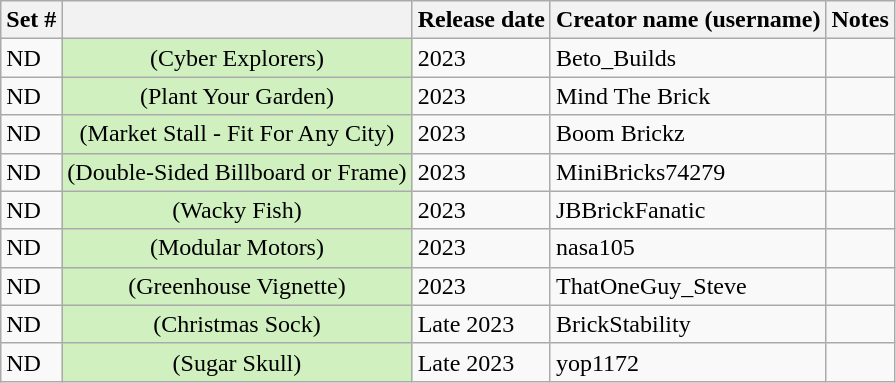<table class="wikitable sortable">
<tr>
<th>Set #</th>
<th></th>
<th>Release date</th>
<th>Creator name (username)</th>
<th>Notes</th>
</tr>
<tr>
<td>ND</td>
<td style="background:#d0f0c0; text-align:center;">(Cyber Explorers)</td>
<td>2023</td>
<td>Beto_Builds</td>
<td></td>
</tr>
<tr>
<td>ND</td>
<td style="background:#d0f0c0; text-align:center;">(Plant Your Garden)</td>
<td>2023</td>
<td>Mind The Brick</td>
<td></td>
</tr>
<tr>
<td>ND</td>
<td style="background:#d0f0c0; text-align:center;">(Market Stall - Fit For Any City)</td>
<td>2023</td>
<td>Boom Brickz</td>
<td></td>
</tr>
<tr>
<td>ND</td>
<td style="background:#d0f0c0; text-align:center;">(Double-Sided Billboard or Frame)</td>
<td>2023</td>
<td>MiniBricks74279</td>
<td></td>
</tr>
<tr>
<td>ND</td>
<td style="background:#d0f0c0; text-align:center;">(Wacky Fish)</td>
<td>2023</td>
<td>JBBrickFanatic</td>
<td></td>
</tr>
<tr>
<td>ND</td>
<td style="background:#d0f0c0; text-align:center;">(Modular Motors)</td>
<td>2023</td>
<td>nasa105</td>
<td></td>
</tr>
<tr>
<td>ND</td>
<td style="background:#d0f0c0; text-align:center;">(Greenhouse Vignette)</td>
<td>2023</td>
<td>ThatOneGuy_Steve</td>
<td></td>
</tr>
<tr>
<td>ND</td>
<td style="background:#d0f0c0; text-align:center;">(Christmas Sock)</td>
<td>Late 2023</td>
<td>BrickStability</td>
<td></td>
</tr>
<tr>
<td>ND</td>
<td style="background:#d0f0c0; text-align:center;">(Sugar Skull)</td>
<td>Late 2023</td>
<td>yop1172</td>
<td></td>
</tr>
</table>
